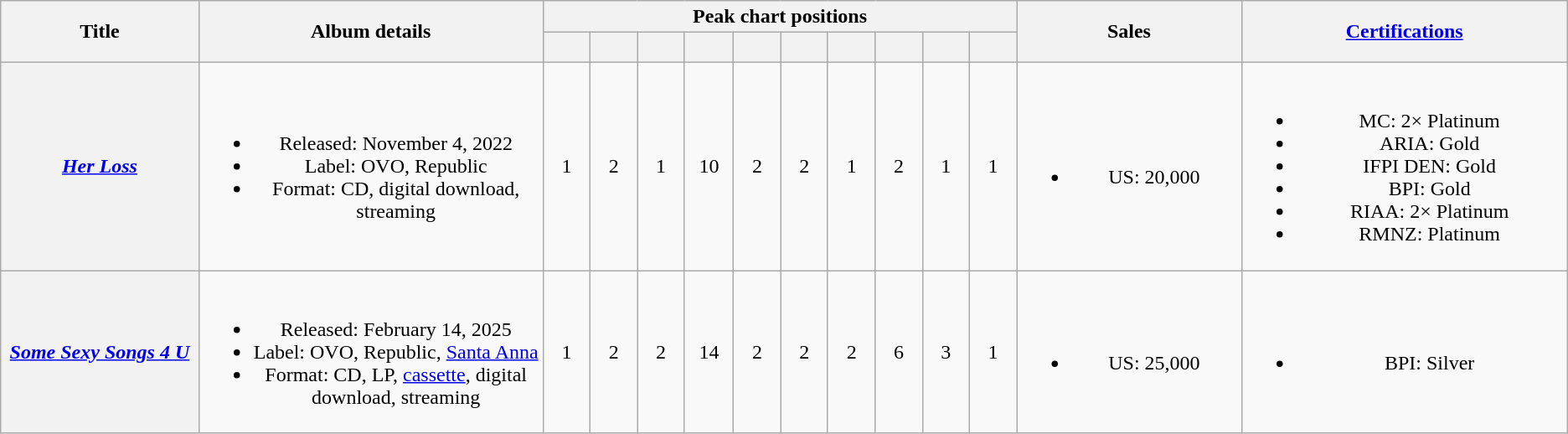<table class="wikitable plainrowheaders" style="text-align:center;">
<tr>
<th scope="col" rowspan="2" style="width:11em;">Title</th>
<th scope="col" rowspan="2" style="width:19em;">Album details</th>
<th scope="col" colspan="10">Peak chart positions</th>
<th scope="col" rowspan="2" style="width:12em;">Sales</th>
<th scope="col" rowspan="2" style="width:18em;"><a href='#'>Certifications</a></th>
</tr>
<tr>
<th scope="col" style="width:2.5em;font-size:90%;"><a href='#'></a><br></th>
<th scope="col" style="width:2.5em;font-size:90%;"><a href='#'></a><br></th>
<th scope="col" style="width:2.5em;font-size:90%;"><a href='#'></a><br></th>
<th scope="col" style="width:2.5em;font-size:90%;"><a href='#'></a><br></th>
<th scope="col" style="width:2.5em;font-size:90%;"><a href='#'></a><br></th>
<th scope="col" style="width:2.5em;font-size:90%;"><a href='#'></a><br></th>
<th scope="col" style="width:2.5em;font-size:90%;"><a href='#'></a><br></th>
<th scope="col" style="width:2.5em;font-size:90%;"><a href='#'></a><br></th>
<th scope="col" style="width:2.5em;font-size:90%;"><a href='#'></a><br></th>
<th scope="col" style="width:2.5em;font-size:90%;"><a href='#'></a><br></th>
</tr>
<tr>
<th scope="row"><em><a href='#'>Her Loss</a></em><br></th>
<td><br><ul><li>Released: November 4, 2022</li><li>Label: OVO, Republic</li><li>Format: CD, digital download, streaming</li></ul></td>
<td>1</td>
<td>2</td>
<td>1</td>
<td>10</td>
<td>2</td>
<td>2</td>
<td>1</td>
<td>2</td>
<td>1</td>
<td>1</td>
<td><br><ul><li>US: 20,000</li></ul></td>
<td><br><ul><li>MC: 2× Platinum</li><li>ARIA: Gold</li><li>IFPI DEN: Gold</li><li>BPI: Gold</li><li>RIAA: 2× Platinum</li><li>RMNZ: Platinum</li></ul></td>
</tr>
<tr>
<th scope="row"><em><a href='#'>Some Sexy Songs 4 U</a></em><br></th>
<td><br><ul><li>Released: February 14, 2025</li><li>Label: OVO, Republic, <a href='#'>Santa Anna</a></li><li>Format: CD, LP, <a href='#'>cassette</a>, digital download, streaming</li></ul></td>
<td>1</td>
<td>2<br></td>
<td>2<br></td>
<td>14</td>
<td>2<br></td>
<td>2<br></td>
<td>2<br></td>
<td>6<br></td>
<td>3</td>
<td>1</td>
<td><br><ul><li>US: 25,000</li></ul></td>
<td><br><ul><li>BPI: Silver</li></ul></td>
</tr>
</table>
